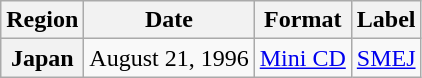<table class="wikitable plainrowheaders">
<tr>
<th scope="col">Region</th>
<th scope="col">Date</th>
<th scope="col">Format</th>
<th scope="col">Label</th>
</tr>
<tr>
<th scope="row">Japan</th>
<td>August 21, 1996</td>
<td><a href='#'>Mini CD</a></td>
<td><a href='#'>SMEJ</a></td>
</tr>
</table>
